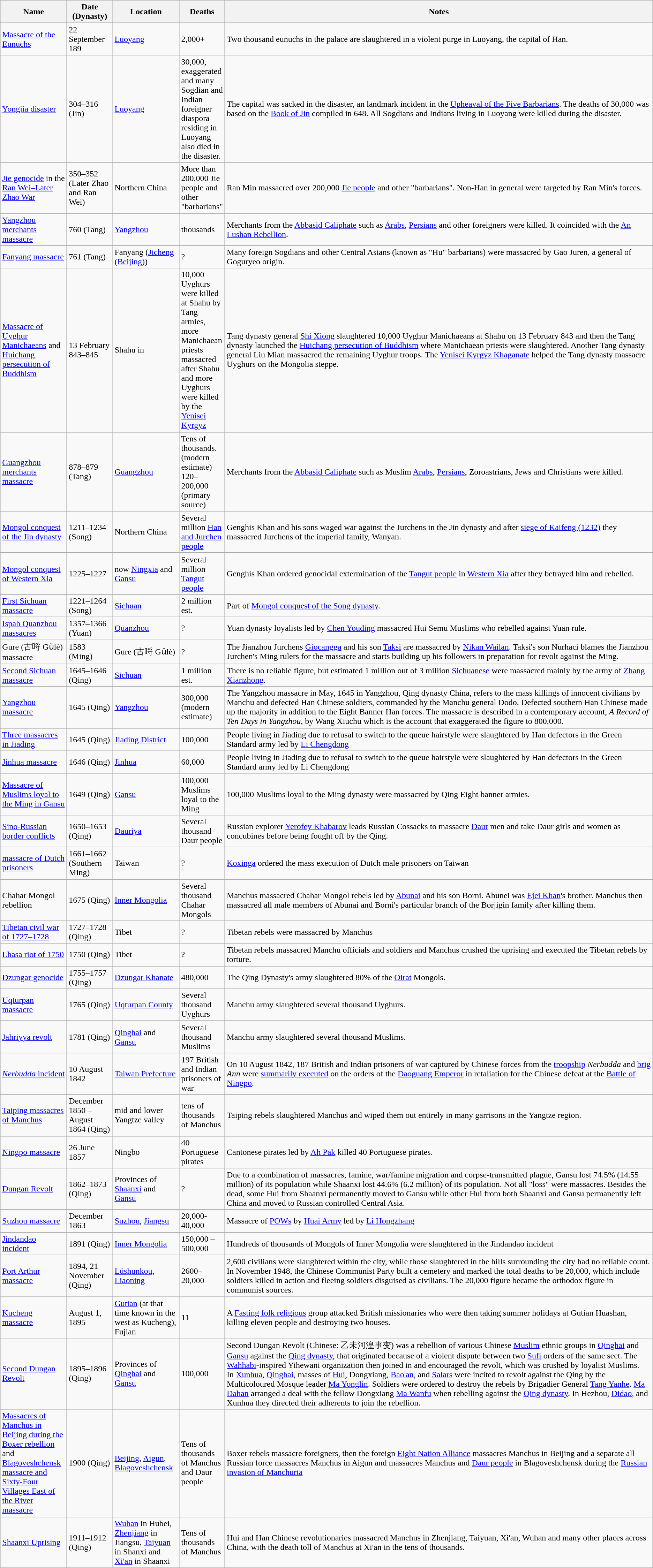<table class="sortable wikitable">
<tr>
<th style="width:120px;">Name</th>
<th style="width:80px;">Date (Dynasty)</th>
<th style="width:120px;">Location</th>
<th style="width:75px;">Deaths</th>
<th class="unsortable">Notes</th>
</tr>
<tr>
<td><a href='#'>Massacre of the Eunuchs</a></td>
<td>22 September 189</td>
<td><a href='#'>Luoyang</a></td>
<td>2,000+</td>
<td>Two thousand eunuchs in the palace are slaughtered in a violent purge in Luoyang, the capital of Han.</td>
</tr>
<tr>
<td><a href='#'>Yongjia disaster</a></td>
<td>304–316 (Jin)</td>
<td><a href='#'>Luoyang</a></td>
<td>30,000, exaggerated and many Sogdian and Indian foreigner diaspora residing in Luoyang also died in the disaster.</td>
<td>The capital was sacked in the disaster, an landmark incident in the <a href='#'>Upheaval of the Five Barbarians</a>. The deaths of 30,000 was based on the <a href='#'>Book of Jin</a> compiled in 648. All Sogdians and Indians living in Luoyang were killed during the disaster.</td>
</tr>
<tr>
<td><a href='#'>Jie genocide</a> in the <a href='#'>Ran Wei–Later Zhao War</a></td>
<td>350–352 (Later Zhao and Ran Wei)</td>
<td>Northern China</td>
<td>More than 200,000 Jie people and other "barbarians"</td>
<td>Ran Min massacred over 200,000 <a href='#'>Jie people</a> and other "barbarians". Non-Han in general were targeted by Ran Min's forces.</td>
</tr>
<tr>
<td><a href='#'>Yangzhou merchants massacre</a></td>
<td>760 (Tang)</td>
<td><a href='#'>Yangzhou</a></td>
<td>thousands</td>
<td>Merchants from the <a href='#'>Abbasid Caliphate</a> such as <a href='#'>Arabs</a>, <a href='#'>Persians</a> and other foreigners were killed. It coincided with the <a href='#'>An Lushan Rebellion</a>.</td>
</tr>
<tr>
<td><a href='#'>Fanyang massacre</a></td>
<td>761 (Tang)</td>
<td>Fanyang (<a href='#'>Jicheng (Beijing)</a>)</td>
<td>?</td>
<td>Many foreign Sogdians and other Central Asians (known as "Hu" barbarians) were massacred by Gao Juren, a general of Goguryeo origin.</td>
</tr>
<tr>
<td><a href='#'>Massacre of Uyghur Manichaeans</a> and <a href='#'>Huichang persecution of Buddhism</a></td>
<td>13 February 843–845</td>
<td>Shahu in</td>
<td>10,000 Uyghurs were killed at Shahu by Tang armies, more Manichaean priests massacred after Shahu and more Uyghurs were killed by the <a href='#'>Yenisei Kyrgyz</a></td>
<td>Tang dynasty general <a href='#'>Shi Xiong</a> slaughtered 10,000 Uyghur Manichaeans at Shahu on 13 February 843 and then the Tang dynasty launched the <a href='#'>Huichang persecution of Buddhism</a> where Manichaean priests were slaughtered. Another Tang dynasty general Liu Mian massacred the remaining Uyghur troops. The <a href='#'>Yenisei Kyrgyz Khaganate</a> helped the Tang dynasty massacre Uyghurs on the Mongolia steppe.</td>
</tr>
<tr>
<td><a href='#'>Guangzhou merchants massacre</a></td>
<td>878–879 (Tang)</td>
<td><a href='#'>Guangzhou</a></td>
<td>Tens of thousands.<br>(modern estimate)
120–200,000 (primary source)</td>
<td>Merchants from the <a href='#'>Abbasid Caliphate</a> such as Muslim <a href='#'>Arabs</a>, <a href='#'>Persians</a>, Zoroastrians, Jews and Christians were killed.</td>
</tr>
<tr>
<td><a href='#'>Mongol conquest of the Jin dynasty</a></td>
<td>1211–1234 (Song)</td>
<td>Northern China</td>
<td>Several million <a href='#'>Han and Jurchen people</a></td>
<td>Genghis Khan and his sons waged war against the Jurchens in the Jin dynasty and after <a href='#'>siege of Kaifeng (1232)</a> they massacred Jurchens of the imperial family, Wanyan.</td>
</tr>
<tr>
<td><a href='#'>Mongol conquest of Western Xia</a></td>
<td>1225–1227</td>
<td>now <a href='#'>Ningxia</a> and <a href='#'>Gansu</a></td>
<td>Several million <a href='#'>Tangut people</a></td>
<td>Genghis Khan ordered genocidal extermination of the <a href='#'>Tangut people</a> in <a href='#'>Western Xia</a> after they betrayed him and rebelled.</td>
</tr>
<tr>
<td><a href='#'>First Sichuan massacre</a></td>
<td>1221–1264 (Song)</td>
<td><a href='#'>Sichuan</a></td>
<td>2 million est.</td>
<td>Part of <a href='#'>Mongol conquest of the Song dynasty</a>.</td>
</tr>
<tr>
<td><a href='#'>Ispah Quanzhou massacres</a></td>
<td>1357–1366 (Yuan)</td>
<td><a href='#'>Quanzhou</a></td>
<td>?</td>
<td>Yuan dynasty loyalists led by <a href='#'>Chen Youding</a> massacred Hui Semu Muslims who rebelled against Yuan rule.</td>
</tr>
<tr>
<td>Gure (古哷 Gǔlè) massacre</td>
<td>1583 (Ming)</td>
<td>Gure (古哷 Gǔlè)</td>
<td>?</td>
<td>The Jianzhou Jurchens <a href='#'>Giocangga</a> and his son <a href='#'>Taksi</a> are massacred by <a href='#'>Nikan Wailan</a>. Taksi's son Nurhaci blames the Jianzhou Jurchen's Ming rulers for the massacre and starts building up his followers in preparation for revolt against the Ming.</td>
</tr>
<tr>
<td><a href='#'>Second Sichuan massacre</a></td>
<td>1645–1646 (Qing)</td>
<td><a href='#'>Sichuan</a></td>
<td>1 million est.</td>
<td>There is no reliable figure, but estimated 1 million out of 3 million <a href='#'>Sichuanese</a> were massacred mainly by the army of <a href='#'>Zhang Xianzhong</a>.</td>
</tr>
<tr>
<td><a href='#'>Yangzhou massacre</a></td>
<td>1645 (Qing)</td>
<td><a href='#'>Yangzhou</a></td>
<td>300,000 (modern estimate)</td>
<td>The Yangzhou massacre in May, 1645 in Yangzhou, Qing dynasty China, refers to the mass killings of innocent civilians by Manchu and defected Han Chinese soldiers, commanded by the Manchu general Dodo. Defected southern Han Chinese made up the majority in addition to the Eight Banner Han forces. The massacre is described in a contemporary account, <em>A Record of Ten Days in Yangzhou</em>, by Wang Xiuchu which is the account that exaggerated the figure to 800,000.</td>
</tr>
<tr>
<td><a href='#'>Three massacres in Jiading</a></td>
<td>1645 (Qing)</td>
<td><a href='#'>Jiading District</a></td>
<td>100,000</td>
<td>People living in Jiading due to refusal to switch to the queue hairstyle were slaughtered by Han defectors in the Green Standard army led by <a href='#'>Li Chengdong</a></td>
</tr>
<tr>
<td><a href='#'>Jinhua massacre</a></td>
<td>1646 (Qing)</td>
<td><a href='#'>Jinhua</a></td>
<td>60,000</td>
<td>People living in Jiading due to refusal to switch to the queue hairstyle were slaughtered by Han defectors in the Green Standard army led by Li Chengdong</td>
</tr>
<tr>
<td><a href='#'>Massacre of Muslims loyal to the Ming in Gansu</a></td>
<td>1649 (Qing)</td>
<td><a href='#'>Gansu</a></td>
<td>100,000 Muslims loyal to the Ming</td>
<td>100,000 Muslims loyal to the Ming dynasty were massacred by Qing Eight banner armies.</td>
</tr>
<tr>
<td><a href='#'>Sino-Russian border conflicts</a></td>
<td>1650–1653 (Qing)</td>
<td><a href='#'>Dauriya</a></td>
<td>Several thousand Daur people</td>
<td>Russian explorer <a href='#'>Yerofey Khabarov</a> leads Russian Cossacks to massacre <a href='#'>Daur</a> men and take Daur girls and women as concubines before being fought off by the Qing.</td>
</tr>
<tr>
<td><a href='#'>massacre of Dutch prisoners</a></td>
<td>1661–1662 (Southern Ming)</td>
<td>Taiwan</td>
<td>?</td>
<td><a href='#'>Koxinga</a> ordered the mass execution of Dutch male prisoners on Taiwan</td>
</tr>
<tr>
<td>Chahar Mongol rebellion</td>
<td>1675 (Qing)</td>
<td><a href='#'>Inner Mongolia</a></td>
<td>Several thousand Chahar Mongols</td>
<td>Manchus massacred Chahar Mongol rebels led by <a href='#'>Abunai</a> and his son Borni. Abunei was <a href='#'>Ejei Khan</a>'s brother. Manchus then massacred all male members of Abunai and Borni's particular branch of the Borjigin family after killing them.</td>
</tr>
<tr>
<td><a href='#'>Tibetan civil war of 1727–1728</a></td>
<td>1727–1728 (Qing)</td>
<td>Tibet</td>
<td>?</td>
<td>Tibetan rebels were massacred by Manchus</td>
</tr>
<tr>
<td><a href='#'>Lhasa riot of 1750</a></td>
<td>1750 (Qing)</td>
<td>Tibet</td>
<td>?</td>
<td>Tibetan rebels massacred Manchu officials and soldiers and Manchus crushed the uprising and executed the Tibetan rebels by torture.</td>
</tr>
<tr>
<td><a href='#'>Dzungar genocide</a></td>
<td>1755–1757 (Qing)</td>
<td><a href='#'>Dzungar Khanate</a></td>
<td>480,000</td>
<td>The Qing Dynasty's army slaughtered 80% of the <a href='#'>Oirat</a> Mongols.</td>
</tr>
<tr>
<td><a href='#'>Uqturpan massacre</a></td>
<td>1765 (Qing)</td>
<td><a href='#'>Uqturpan County</a></td>
<td>Several thousand Uyghurs</td>
<td>Manchu army slaughtered several thousand Uyghurs.</td>
</tr>
<tr>
<td><a href='#'>Jahriyya revolt</a></td>
<td>1781 (Qing)</td>
<td><a href='#'>Qinghai</a> and <a href='#'>Gansu</a></td>
<td>Several thousand Muslims</td>
<td>Manchu army slaughtered several thousand Muslims.</td>
</tr>
<tr>
<td><a href='#'><em>Nerbudda</em> incident</a></td>
<td>10 August 1842</td>
<td><a href='#'>Taiwan Prefecture</a></td>
<td>197 British and Indian prisoners of war</td>
<td>On 10 August 1842, 187 British and Indian prisoners of war captured by Chinese forces from the <a href='#'>troopship</a> <em>Nerbudda</em> and <a href='#'>brig</a> <em>Ann</em> were <a href='#'>summarily executed</a> on the orders of the <a href='#'>Daoguang Emperor</a> in retaliation for the Chinese defeat at the <a href='#'>Battle of Ningpo</a>.</td>
</tr>
<tr>
<td><a href='#'>Taiping massacres of Manchus</a></td>
<td>December 1850 – August 1864 (Qing)</td>
<td>mid and lower Yangtze valley</td>
<td>tens of thousands of Manchus</td>
<td>Taiping rebels slaughtered Manchus and wiped them out entirely in many garrisons in the Yangtze region.</td>
</tr>
<tr>
<td><a href='#'>Ningpo massacre</a></td>
<td>26 June 1857</td>
<td>Ningbo</td>
<td>40 Portuguese pirates</td>
<td>Cantonese pirates led by <a href='#'>Ah Pak</a> killed 40 Portuguese pirates.</td>
</tr>
<tr>
<td><a href='#'>Dungan Revolt</a></td>
<td>1862–1873 (Qing)</td>
<td>Provinces of <a href='#'>Shaanxi</a> and <a href='#'>Gansu</a></td>
<td>?</td>
<td>Due to a combination of massacres, famine, war/famine migration and corpse-transmitted plague, Gansu lost 74.5% (14.55 million) of its population while Shaanxi lost 44.6% (6.2 million) of its population. Not all "loss" were massacres. Besides the dead, some Hui from Shaanxi permanently moved to Gansu while other Hui from both Shaanxi and Gansu permanently left China and moved to Russian controlled Central Asia.</td>
</tr>
<tr>
<td><a href='#'>Suzhou massacre</a></td>
<td>December 1863</td>
<td><a href='#'>Suzhou</a>, <a href='#'>Jiangsu</a></td>
<td>20,000-40,000</td>
<td>Massacre of <a href='#'>POWs</a> by <a href='#'>Huai Army</a> led by <a href='#'>Li Hongzhang</a></td>
</tr>
<tr>
<td><a href='#'>Jindandao incident</a></td>
<td>1891 (Qing)</td>
<td><a href='#'>Inner Mongolia</a></td>
<td>150,000 – 500,000</td>
<td>Hundreds of thousands of Mongols of Inner Mongolia were slaughtered in the Jindandao incident</td>
</tr>
<tr>
<td><a href='#'>Port Arthur massacre</a></td>
<td>1894, 21 November (Qing)</td>
<td><a href='#'>Lüshunkou</a>, <a href='#'>Liaoning</a></td>
<td>2600–20,000</td>
<td>2,600 civilians were slaughtered within the city, while those slaughtered in the hills surrounding the city had no reliable count. In November 1948, the Chinese Communist Party built a cemetery and marked the total deaths to be 20,000, which include soldiers killed in action and fleeing soldiers disguised as civilians. The 20,000 figure became the orthodox figure in communist sources.</td>
</tr>
<tr>
<td><a href='#'>Kucheng massacre</a></td>
<td>August 1, 1895</td>
<td><a href='#'>Gutian</a> (at that time known in the west as Kucheng), Fujian</td>
<td>11</td>
<td>A <a href='#'>Fasting folk religious</a> group attacked British missionaries who were then taking summer holidays at Gutian Huashan, killing eleven people and destroying two houses.</td>
</tr>
<tr>
<td><a href='#'>Second Dungan Revolt</a></td>
<td>1895–1896 (Qing)</td>
<td>Provinces of <a href='#'>Qinghai</a> and <a href='#'>Gansu</a></td>
<td>100,000</td>
<td>Second Dungan Revolt (Chinese: 乙未河湟事变) was a rebellion of various Chinese <a href='#'>Muslim</a> ethnic groups in <a href='#'>Qinghai</a> and <a href='#'>Gansu</a> against the <a href='#'>Qing dynasty</a>, that originated because of a violent dispute between two <a href='#'>Sufi</a> orders of the same sect. The <a href='#'>Wahhabi</a>-inspired Yihewani organization then joined in and encouraged the revolt, which was crushed by loyalist Muslims.<br>In <a href='#'>Xunhua</a>, <a href='#'>Qinghai</a>, masses of <a href='#'>Hui</a>, Dongxiang, <a href='#'>Bao'an</a>, and <a href='#'>Salars</a> were incited to revolt against the Qing by the Multicoloured Mosque leader <a href='#'>Ma Yonglin</a>. Soldiers were ordered to destroy the rebels by Brigadier General <a href='#'>Tang Yanhe</a>. <a href='#'>Ma Dahan</a> arranged a deal with the fellow Dongxiang <a href='#'>Ma Wanfu</a> when rebelling against the <a href='#'>Qing dynasty</a>. In Hezhou, <a href='#'>Didao</a>, and Xunhua they directed their adherents to join the rebellion.</td>
</tr>
<tr>
<td><a href='#'>Massacres of Manchus in Beijing during the Boxer rebellion</a> and <a href='#'>Blagoveshchensk massacre and Sixty-Four Villages East of the River massacre</a></td>
<td>1900 (Qing)</td>
<td><a href='#'>Beijing</a>, <a href='#'>Aigun</a>, <a href='#'>Blagoveshchensk</a></td>
<td>Tens of thousands of Manchus and Daur people</td>
<td>Boxer rebels massacre foreigners, then the foreign <a href='#'>Eight Nation Alliance</a> massacres Manchus in Beijing and a separate all Russian force massacres Manchus in Aigun and massacres Manchus and <a href='#'>Daur people</a> in Blagoveshchensk during the <a href='#'>Russian invasion of Manchuria</a></td>
</tr>
<tr>
<td><a href='#'>Shaanxi Uprising</a></td>
<td>1911–1912 (Qing)</td>
<td><a href='#'>Wuhan</a> in Hubei, <a href='#'>Zhenjiang</a> in Jiangsu, <a href='#'>Taiyuan</a> in Shanxi and <a href='#'>Xi'an</a> in Shaanxi</td>
<td>Tens of thousands of Manchus</td>
<td>Hui and Han Chinese revolutionaries massacred Manchus in Zhenjiang, Taiyuan, Xi'an, Wuhan and many other places across China, with the death toll of Manchus at Xi'an in the tens of thousands.</td>
</tr>
</table>
